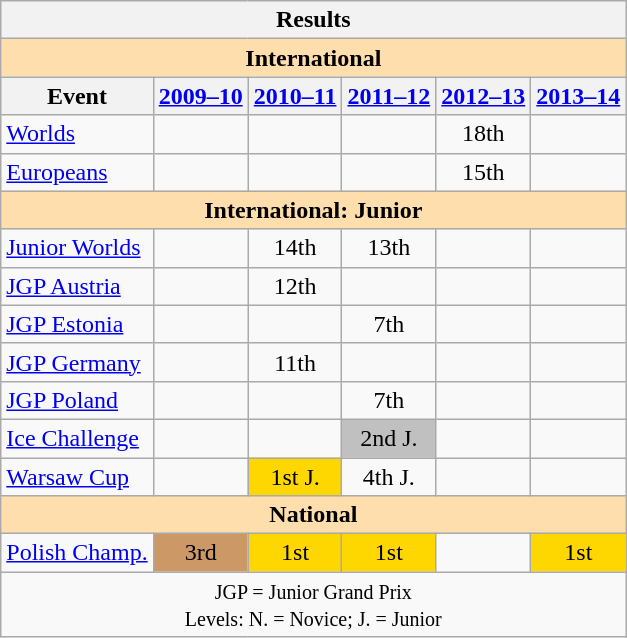<table class="wikitable" style="text-align:center">
<tr>
<th colspan="6" align="center"><strong>Results</strong></th>
</tr>
<tr>
<th colspan="6" style="background-color: #ffdead; " align="center"><strong>International</strong></th>
</tr>
<tr>
<th>Event</th>
<th><a href='#'>2009–10</a></th>
<th><a href='#'>2010–11</a></th>
<th><a href='#'>2011–12</a></th>
<th><a href='#'>2012–13</a></th>
<th><a href='#'>2013–14</a></th>
</tr>
<tr>
<td align=left><a href='#'>Worlds</a></td>
<td></td>
<td></td>
<td></td>
<td>18th</td>
<td></td>
</tr>
<tr>
<td align=left><a href='#'>Europeans</a></td>
<td></td>
<td></td>
<td></td>
<td>15th</td>
<td></td>
</tr>
<tr>
<th colspan="6" style="background-color: #ffdead; " align="center"><strong>International: Junior</strong></th>
</tr>
<tr>
<td align=left><a href='#'>Junior Worlds</a></td>
<td></td>
<td>14th</td>
<td>13th</td>
<td></td>
<td></td>
</tr>
<tr>
<td align=left><a href='#'>JGP Austria</a></td>
<td></td>
<td>12th</td>
<td></td>
<td></td>
<td></td>
</tr>
<tr>
<td align=left><a href='#'>JGP Estonia</a></td>
<td></td>
<td></td>
<td>7th</td>
<td></td>
<td></td>
</tr>
<tr>
<td align=left><a href='#'>JGP Germany</a></td>
<td></td>
<td>11th</td>
<td></td>
<td></td>
<td></td>
</tr>
<tr>
<td align=left><a href='#'>JGP Poland</a></td>
<td></td>
<td></td>
<td>7th</td>
<td></td>
<td></td>
</tr>
<tr>
<td align=left><a href='#'>Ice Challenge</a></td>
<td></td>
<td></td>
<td bgcolor=silver>2nd J.</td>
<td></td>
<td></td>
</tr>
<tr>
<td align="left"><a href='#'>Warsaw Cup</a></td>
<td></td>
<td bgcolor="gold">1st J.</td>
<td>4th J.</td>
<td></td>
<td></td>
</tr>
<tr>
<th colspan="6" style="background-color: #ffdead; " align="center"><strong>National</strong></th>
</tr>
<tr>
<td align="left"><a href='#'>Polish Champ.</a></td>
<td bgcolor="cc9966">3rd</td>
<td bgcolor="gold">1st</td>
<td bgcolor="gold">1st</td>
<td></td>
<td bgcolor="gold">1st</td>
</tr>
<tr>
<td colspan="6" align="center"><small> JGP = Junior Grand Prix <br> Levels: N. = Novice; J. = Junior </small></td>
</tr>
</table>
